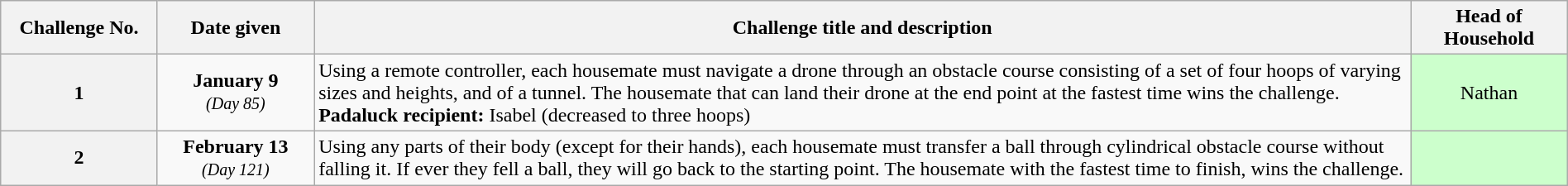<table class="wikitable" style="text-align:center; font-size:100%; line-height:18px;" width="100%">
<tr>
<th style="width: 10%;">Challenge No.</th>
<th style="width: 10%;">Date given</th>
<th style="width: 70%;">Challenge title and description</th>
<th style="width: 10%;">Head of Household</th>
</tr>
<tr>
<th>1</th>
<td><strong>January 9</strong><br><em><small>(Day 85)</small></em></td>
<td align="left">Using a remote controller, each housemate must navigate a drone through an obstacle course consisting of a set of four hoops of varying sizes and heights, and of a tunnel. The housemate that can land their drone at the end point at the fastest time wins the challenge.<br><strong>Padaluck recipient:</strong> Isabel (decreased to three hoops)</td>
<td style="background:#CCFFCC;">Nathan</td>
</tr>
<tr>
<th>2</th>
<td><strong>February 13</strong><br><em><small>(Day 121)</small></em></td>
<td align="left">Using any parts of their body (except for their hands), each housemate must transfer a ball through cylindrical obstacle course without falling it. If ever they fell a ball, they will go back to the starting point. The housemate with the fastest time to finish, wins the challenge.</td>
<td style="background:#CCFFCC;"></td>
</tr>
</table>
